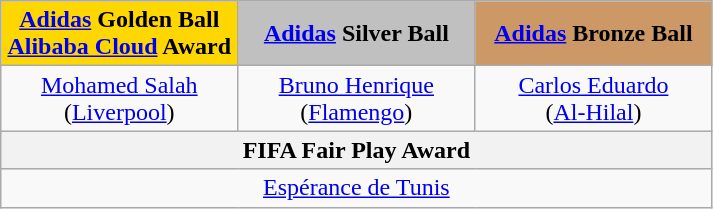<table class="wikitable" style="text-align:center">
<tr>
<th style="background:gold; width:33%"><a href='#'>Adidas</a> Golden Ball<br><a href='#'>Alibaba Cloud</a> Award</th>
<th style="background:silver; width:33%"><a href='#'>Adidas</a> Silver Ball</th>
<th style="background:#CC9966; width:33%"><a href='#'>Adidas</a> Bronze Ball</th>
</tr>
<tr>
<td> <a href='#'>Mohamed Salah</a><br>(<a href='#'>Liverpool</a>)</td>
<td> <a href='#'>Bruno Henrique</a><br>(<a href='#'>Flamengo</a>)</td>
<td> <a href='#'>Carlos Eduardo</a><br>(<a href='#'>Al-Hilal</a>)</td>
</tr>
<tr>
<th colspan="3">FIFA Fair Play Award</th>
</tr>
<tr>
<td colspan="3"> <a href='#'>Espérance de Tunis</a></td>
</tr>
</table>
